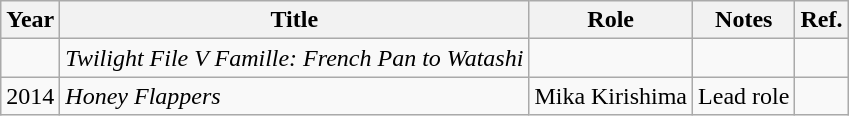<table class="wikitable">
<tr>
<th>Year</th>
<th>Title</th>
<th>Role</th>
<th>Notes</th>
<th>Ref.</th>
</tr>
<tr>
<td></td>
<td><em>Twilight File V Famille: French Pan to Watashi</em></td>
<td></td>
<td></td>
<td></td>
</tr>
<tr>
<td>2014</td>
<td><em>Honey Flappers</em></td>
<td>Mika Kirishima</td>
<td>Lead role</td>
<td></td>
</tr>
</table>
